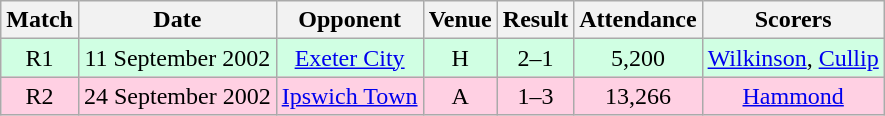<table class="wikitable" style="font-size:100%; text-align:center">
<tr>
<th>Match</th>
<th>Date</th>
<th>Opponent</th>
<th>Venue</th>
<th>Result</th>
<th>Attendance</th>
<th>Scorers</th>
</tr>
<tr style="background: #d0ffe3;">
<td>R1</td>
<td>11 September 2002</td>
<td><a href='#'>Exeter City</a></td>
<td>H</td>
<td>2–1</td>
<td>5,200</td>
<td><a href='#'>Wilkinson</a>, <a href='#'>Cullip</a></td>
</tr>
<tr style="background: #ffd0e3;">
<td>R2</td>
<td>24 September 2002</td>
<td><a href='#'>Ipswich Town</a></td>
<td>A</td>
<td>1–3</td>
<td>13,266</td>
<td><a href='#'>Hammond</a></td>
</tr>
</table>
